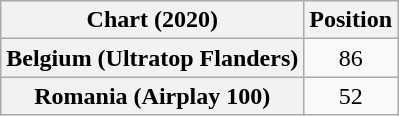<table class="wikitable plainrowheaders" style="text-align:center">
<tr>
<th scope="col">Chart (2020)</th>
<th scope="col">Position</th>
</tr>
<tr>
<th scope="row">Belgium (Ultratop Flanders)</th>
<td>86</td>
</tr>
<tr>
<th scope="row">Romania (Airplay 100)</th>
<td>52</td>
</tr>
</table>
